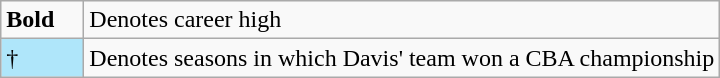<table class ="wikitable">
<tr>
<td><strong>Bold</strong></td>
<td>Denotes career high</td>
</tr>
<tr>
<td style="background:#afe6fa; width:3em;">†</td>
<td>Denotes seasons in which Davis' team won a CBA championship</td>
</tr>
</table>
